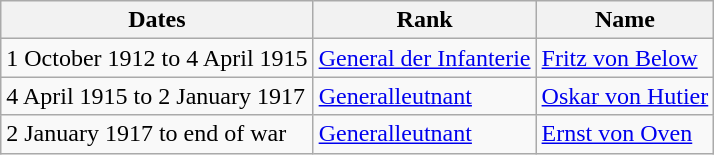<table class="wikitable">
<tr>
<th>Dates</th>
<th>Rank</th>
<th>Name</th>
</tr>
<tr>
<td>1 October 1912 to 4 April 1915</td>
<td><a href='#'>General der Infanterie</a></td>
<td><a href='#'>Fritz von Below</a></td>
</tr>
<tr>
<td>4 April 1915 to 2 January 1917</td>
<td><a href='#'>Generalleutnant</a></td>
<td><a href='#'>Oskar von Hutier</a></td>
</tr>
<tr>
<td>2 January 1917 to end of war</td>
<td><a href='#'>Generalleutnant</a></td>
<td><a href='#'>Ernst von Oven</a></td>
</tr>
</table>
